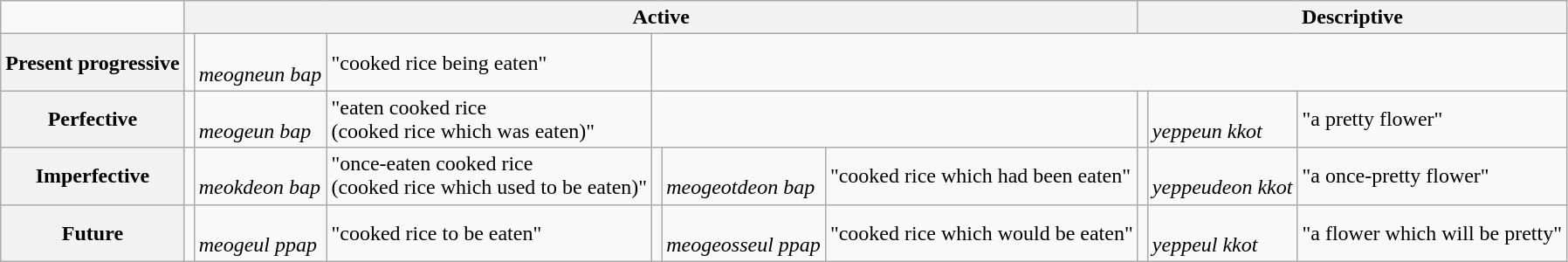<table class=wikitable>
<tr>
<td></td>
<th colspan=6>Active</th>
<th colspan=3>Descriptive</th>
</tr>
<tr>
<th>Present progressive</th>
<td></td>
<td><br><em>meogneun bap</em></td>
<td>"cooked rice being eaten"</td>
<td colspan=6></td>
</tr>
<tr>
<th>Perfective</th>
<td></td>
<td><br><em>meogeun bap</em></td>
<td>"eaten cooked rice<br>(cooked rice which was eaten)"</td>
<td colspan=3></td>
<td></td>
<td><br><em>yeppeun kkot</em></td>
<td>"a pretty flower"</td>
</tr>
<tr>
<th>Imperfective</th>
<td></td>
<td><br><em>meokdeon bap</em></td>
<td>"once-eaten cooked rice<br>(cooked rice which used to be eaten)"</td>
<td></td>
<td><br><em>meogeotdeon bap</em></td>
<td>"cooked rice which had been eaten"</td>
<td></td>
<td><br><em>yeppeudeon kkot</em></td>
<td>"a once-pretty flower"</td>
</tr>
<tr>
<th>Future</th>
<td></td>
<td><br><em>meogeul ppap</em></td>
<td>"cooked rice to be eaten"</td>
<td></td>
<td><br><em>meogeosseul ppap</em></td>
<td>"cooked rice which would be eaten"</td>
<td></td>
<td><br><em>yeppeul kkot</em></td>
<td>"a flower which will be pretty"</td>
</tr>
</table>
